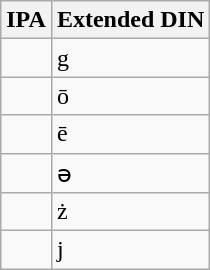<table class="wikitable">
<tr>
<th>IPA</th>
<th>Extended DIN</th>
</tr>
<tr>
<td></td>
<td>g</td>
</tr>
<tr>
<td></td>
<td>ō</td>
</tr>
<tr>
<td></td>
<td>ē</td>
</tr>
<tr>
<td></td>
<td>ə</td>
</tr>
<tr>
<td></td>
<td>ż</td>
</tr>
<tr>
<td></td>
<td>j</td>
</tr>
</table>
